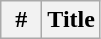<table class="wikitable plainrowheaders">
<tr>
<th width="20">#</th>
<th>Title<br>






























































</th>
</tr>
</table>
